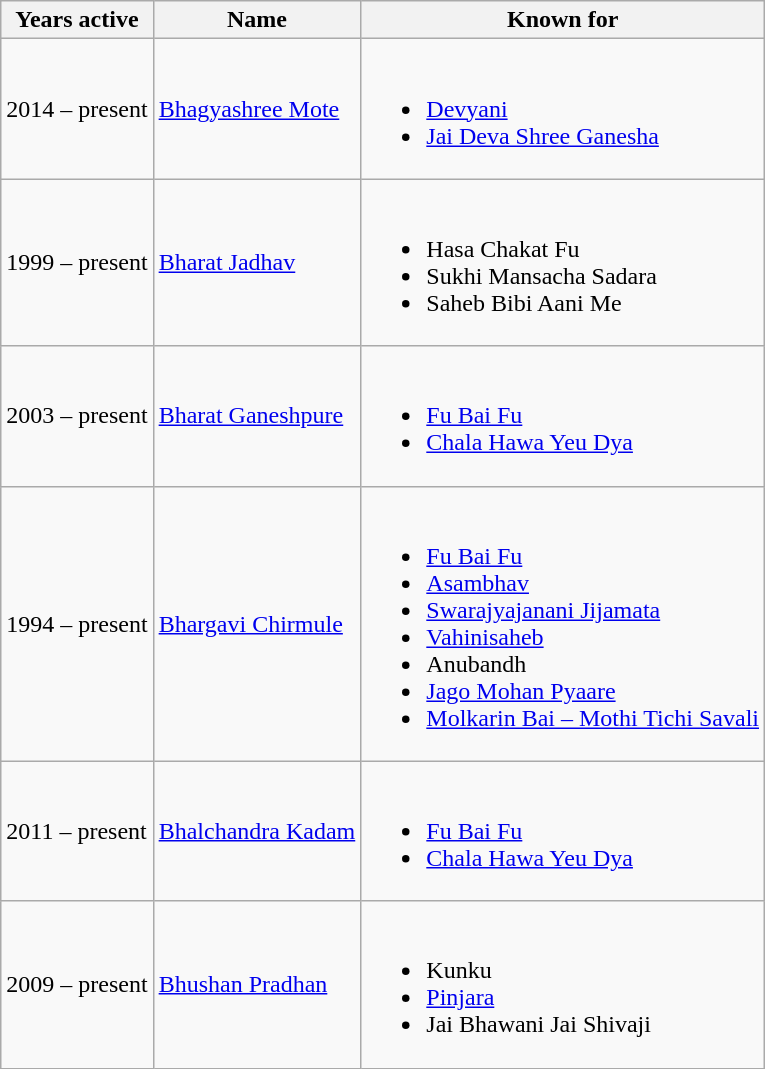<table class="wikitable">
<tr>
<th>Years active</th>
<th>Name</th>
<th>Known for</th>
</tr>
<tr>
<td>2014 – present</td>
<td><a href='#'>Bhagyashree Mote</a></td>
<td><br><ul><li><a href='#'>Devyani</a></li><li><a href='#'>Jai Deva Shree Ganesha</a></li></ul></td>
</tr>
<tr>
<td>1999 – present</td>
<td><a href='#'>Bharat Jadhav</a></td>
<td><br><ul><li>Hasa Chakat Fu</li><li>Sukhi Mansacha Sadara</li><li>Saheb Bibi Aani Me</li></ul></td>
</tr>
<tr>
<td>2003 – present</td>
<td><a href='#'>Bharat Ganeshpure</a></td>
<td><br><ul><li><a href='#'>Fu Bai Fu</a></li><li><a href='#'>Chala Hawa Yeu Dya</a></li></ul></td>
</tr>
<tr>
<td>1994 – present</td>
<td><a href='#'>Bhargavi Chirmule</a></td>
<td><br><ul><li><a href='#'>Fu Bai Fu</a></li><li><a href='#'>Asambhav</a></li><li><a href='#'>Swarajyajanani Jijamata</a></li><li><a href='#'>Vahinisaheb</a></li><li>Anubandh</li><li><a href='#'>Jago Mohan Pyaare</a></li><li><a href='#'>Molkarin Bai – Mothi Tichi Savali</a></li></ul></td>
</tr>
<tr>
<td>2011 – present</td>
<td><a href='#'>Bhalchandra Kadam</a></td>
<td><br><ul><li><a href='#'>Fu Bai Fu</a></li><li><a href='#'>Chala Hawa Yeu Dya</a></li></ul></td>
</tr>
<tr>
<td>2009 – present</td>
<td><a href='#'>Bhushan Pradhan</a></td>
<td><br><ul><li>Kunku</li><li><a href='#'>Pinjara</a></li><li>Jai Bhawani Jai Shivaji</li></ul></td>
</tr>
</table>
